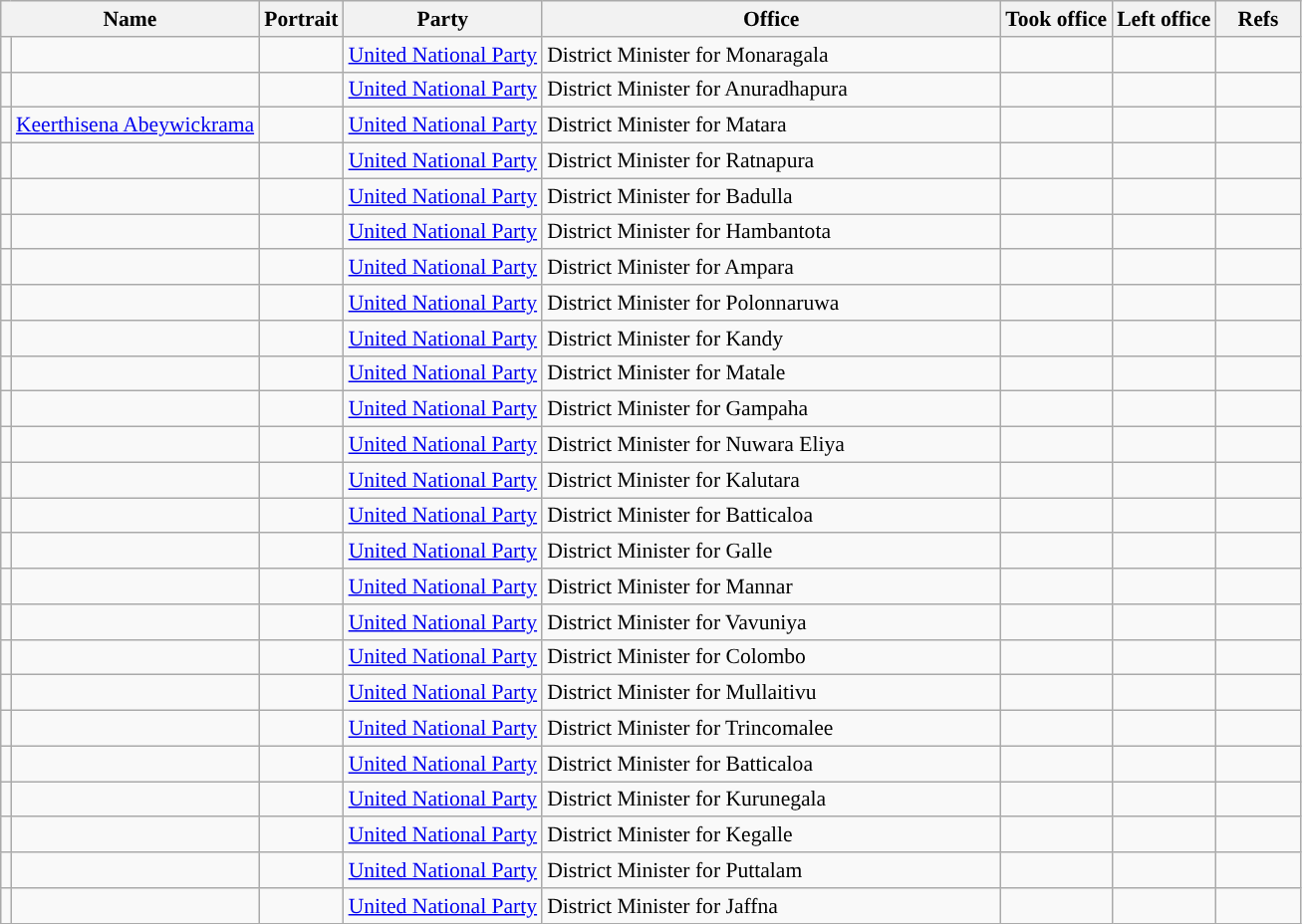<table class="wikitable plainrowheaders sortable" style="font-size:90%; text-align:left;">
<tr>
<th scope=col colspan="2">Name</th>
<th scope=col class=unsortable>Portrait</th>
<th scope=col>Party</th>
<th scope=col width=300px>Office</th>
<th scope=col>Took office</th>
<th scope=col>Left office</th>
<th scope=col width=50px class=unsortable>Refs</th>
</tr>
<tr>
<td !align="center" style="background:"></td>
<td></td>
<td align=center></td>
<td><a href='#'>United National Party</a></td>
<td>District Minister for Monaragala</td>
<td></td>
<td></td>
<td align=center></td>
</tr>
<tr>
<td !align="center" style="background:"></td>
<td></td>
<td align=center></td>
<td><a href='#'>United National Party</a></td>
<td>District Minister for Anuradhapura</td>
<td></td>
<td></td>
<td align=center></td>
</tr>
<tr>
<td !align="center" style="background:"></td>
<td><a href='#'>Keerthisena Abeywickrama</a></td>
<td align="center"></td>
<td><a href='#'>United National Party</a></td>
<td>District Minister for Matara</td>
<td></td>
<td></td>
<td align=center></td>
</tr>
<tr>
<td !align="center" style="background:"></td>
<td></td>
<td align=center></td>
<td><a href='#'>United National Party</a></td>
<td>District Minister for Ratnapura</td>
<td></td>
<td></td>
<td align=center></td>
</tr>
<tr>
<td !align="center" style="background:"></td>
<td></td>
<td align=center></td>
<td><a href='#'>United National Party</a></td>
<td>District Minister for Badulla</td>
<td></td>
<td></td>
<td align=center></td>
</tr>
<tr>
<td !align="center" style="background:"></td>
<td></td>
<td align=center></td>
<td><a href='#'>United National Party</a></td>
<td>District Minister for Hambantota</td>
<td></td>
<td></td>
<td align=center></td>
</tr>
<tr>
<td !align="center" style="background:"></td>
<td></td>
<td align=center></td>
<td><a href='#'>United National Party</a></td>
<td>District Minister for Ampara</td>
<td align=center></td>
<td></td>
<td align=center></td>
</tr>
<tr>
<td !align="center" style="background:"></td>
<td></td>
<td align=center></td>
<td><a href='#'>United National Party</a></td>
<td>District Minister for Polonnaruwa</td>
<td></td>
<td></td>
<td align=center></td>
</tr>
<tr>
<td !align="center" style="background:"></td>
<td></td>
<td align=center></td>
<td><a href='#'>United National Party</a></td>
<td>District Minister for Kandy</td>
<td></td>
<td></td>
<td align=center></td>
</tr>
<tr>
<td !align="center" style="background:"></td>
<td></td>
<td align=center></td>
<td><a href='#'>United National Party</a></td>
<td>District Minister for Matale</td>
<td></td>
<td></td>
<td align=center></td>
</tr>
<tr>
<td !align="center" style="background:"></td>
<td></td>
<td align=center></td>
<td><a href='#'>United National Party</a></td>
<td>District Minister for Gampaha</td>
<td></td>
<td></td>
<td align=center></td>
</tr>
<tr>
<td !align="center" style="background:"></td>
<td></td>
<td align=center></td>
<td><a href='#'>United National Party</a></td>
<td>District Minister for Nuwara Eliya</td>
<td></td>
<td></td>
<td align=center></td>
</tr>
<tr>
<td !align="center" style="background:"></td>
<td></td>
<td align=center></td>
<td><a href='#'>United National Party</a></td>
<td>District Minister for Kalutara</td>
<td></td>
<td></td>
<td align=center></td>
</tr>
<tr>
<td !align="center" style="background:"></td>
<td></td>
<td align=center></td>
<td><a href='#'>United National Party</a></td>
<td>District Minister for Batticaloa</td>
<td align=center></td>
<td></td>
<td align=center></td>
</tr>
<tr>
<td !align="center" style="background:"></td>
<td></td>
<td align=center></td>
<td><a href='#'>United National Party</a></td>
<td>District Minister for Galle</td>
<td></td>
<td></td>
<td align=center></td>
</tr>
<tr>
<td !align="center" style="background:"></td>
<td></td>
<td align=center></td>
<td><a href='#'>United National Party</a></td>
<td>District Minister for Mannar</td>
<td align=center></td>
<td></td>
<td align=center></td>
</tr>
<tr>
<td !align="center" style="background:"></td>
<td></td>
<td align=center></td>
<td><a href='#'>United National Party</a></td>
<td>District Minister for Vavuniya</td>
<td align=center></td>
<td></td>
<td align=center></td>
</tr>
<tr>
<td !align="center" style="background:"></td>
<td></td>
<td align=center></td>
<td><a href='#'>United National Party</a></td>
<td>District Minister for Colombo</td>
<td></td>
<td></td>
<td align=center></td>
</tr>
<tr>
<td !align="center" style="background:"></td>
<td></td>
<td align=center></td>
<td><a href='#'>United National Party</a></td>
<td>District Minister for Mullaitivu</td>
<td align=center></td>
<td></td>
<td align=center></td>
</tr>
<tr>
<td !align="center" style="background:"></td>
<td></td>
<td align=center></td>
<td><a href='#'>United National Party</a></td>
<td>District Minister for Trincomalee</td>
<td align=center></td>
<td></td>
<td align=center></td>
</tr>
<tr>
<td !align="center" style="background:"></td>
<td></td>
<td align=center></td>
<td><a href='#'>United National Party</a></td>
<td>District Minister for Batticaloa</td>
<td></td>
<td></td>
<td align=center></td>
</tr>
<tr>
<td !align="center" style="background:"></td>
<td></td>
<td align=center></td>
<td><a href='#'>United National Party</a></td>
<td>District Minister for Kurunegala</td>
<td></td>
<td></td>
<td align=center></td>
</tr>
<tr>
<td !align="center" style="background:"></td>
<td></td>
<td align=center></td>
<td><a href='#'>United National Party</a></td>
<td>District Minister for Kegalle</td>
<td></td>
<td></td>
<td align=center></td>
</tr>
<tr>
<td !align="center" style="background:"></td>
<td></td>
<td align=center></td>
<td><a href='#'>United National Party</a></td>
<td>District Minister for Puttalam</td>
<td></td>
<td></td>
<td align=center></td>
</tr>
<tr>
<td !align="center" style="background:"></td>
<td></td>
<td align=center></td>
<td><a href='#'>United National Party</a></td>
<td>District Minister for Jaffna</td>
<td align=center></td>
<td></td>
<td align=center></td>
</tr>
</table>
